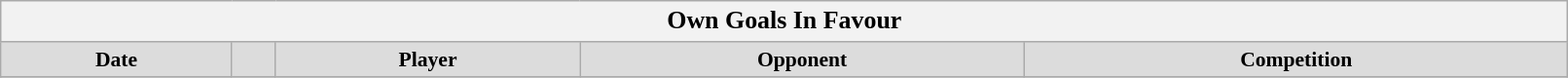<table class="wikitable"  style="font-size:90%; width:85%;">
<tr>
<th colspan=5 style="font-size:120%">Own Goals In Favour</th>
</tr>
<tr>
<th style="background:#dcdcdc;">Date</th>
<th style="background:#dcdcdc;"></th>
<th style="background:#dcdcdc;">Player</th>
<th style="background:#dcdcdc;">Opponent</th>
<th style="background:#dcdcdc;">Competition</th>
</tr>
<tr>
</tr>
</table>
